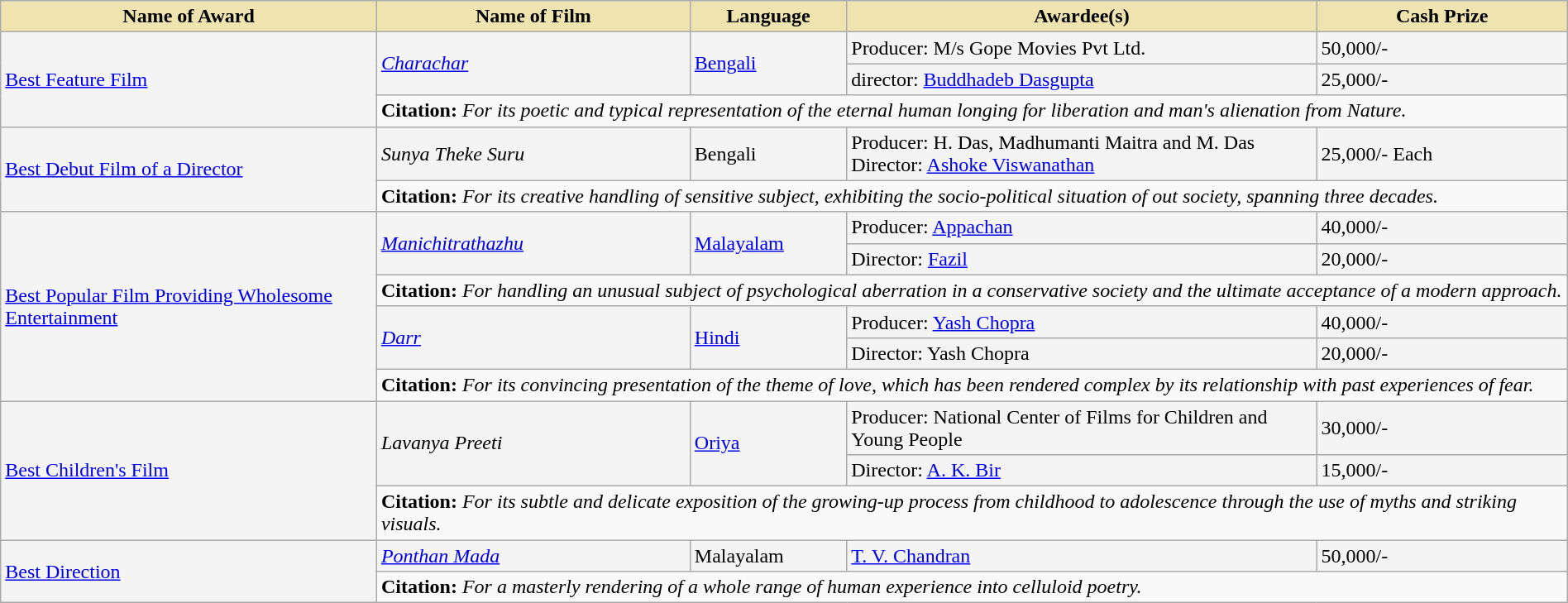<table class="wikitable" style="width:100%;">
<tr>
<th style="background-color:#EFE4B0;width:24%;">Name of Award</th>
<th style="background-color:#EFE4B0;width:20%;">Name of Film</th>
<th style="background-color:#EFE4B0;width:10%;">Language</th>
<th style="background-color:#EFE4B0;width:30%;">Awardee(s)</th>
<th style="background-color:#EFE4B0;width:16%;">Cash Prize</th>
</tr>
<tr style="background-color:#F4F4F4">
<td rowspan="3"><a href='#'>Best Feature Film</a></td>
<td rowspan="2"><em><a href='#'>Charachar</a></em></td>
<td rowspan="2"><a href='#'>Bengali</a></td>
<td>Producer: M/s Gope Movies Pvt Ltd.</td>
<td> 50,000/-</td>
</tr>
<tr style="background-color:#F4F4F4">
<td>director: <a href='#'>Buddhadeb Dasgupta</a></td>
<td> 25,000/-</td>
</tr>
<tr style="background-color:#F9F9F9">
<td colspan="4"><strong>Citation:</strong> <em>For its poetic and typical representation of the eternal human longing for liberation and man's alienation from Nature.</em></td>
</tr>
<tr style="background-color:#F4F4F4">
<td rowspan="2"><a href='#'>Best Debut Film of a Director</a></td>
<td><em>Sunya Theke Suru</em></td>
<td>Bengali</td>
<td>Producer: H. Das, Madhumanti Maitra and M. Das<br>Director: <a href='#'>Ashoke Viswanathan</a></td>
<td> 25,000/- Each</td>
</tr>
<tr style="background-color:#F9F9F9">
<td colspan="4"><strong>Citation:</strong> <em>For its creative handling of sensitive subject, exhibiting the socio-political situation of out society, spanning three decades.</em></td>
</tr>
<tr style="background-color:#F4F4F4">
<td rowspan="6"><a href='#'>Best Popular Film Providing Wholesome Entertainment</a></td>
<td rowspan="2"><em><a href='#'>Manichitrathazhu</a></em></td>
<td rowspan="2"><a href='#'>Malayalam</a></td>
<td>Producer: <a href='#'>Appachan</a></td>
<td> 40,000/-</td>
</tr>
<tr style="background-color:#F4F4F4">
<td>Director: <a href='#'>Fazil</a></td>
<td> 20,000/-</td>
</tr>
<tr style="background-color:#F9F9F9">
<td colspan="4"><strong>Citation:</strong> <em>For handling an unusual subject of psychological aberration in a conservative society and the ultimate acceptance of a modern approach.</em></td>
</tr>
<tr style="background-color:#F4F4F4">
<td rowspan="2"><em><a href='#'>Darr</a></em></td>
<td rowspan="2"><a href='#'>Hindi</a></td>
<td>Producer: <a href='#'>Yash Chopra</a></td>
<td> 40,000/-</td>
</tr>
<tr style="background-color:#F4F4F4">
<td>Director: Yash Chopra</td>
<td> 20,000/-</td>
</tr>
<tr style="background-color:#F9F9F9">
<td colspan="4"><strong>Citation:</strong> <em>For its convincing presentation of the theme of love, which has been rendered complex by its relationship with past experiences of fear.</em></td>
</tr>
<tr style="background-color:#F4F4F4">
<td rowspan="3"><a href='#'>Best Children's Film</a></td>
<td rowspan="2"><em>Lavanya Preeti</em></td>
<td rowspan="2"><a href='#'>Oriya</a></td>
<td>Producer: National Center of Films for Children and Young People</td>
<td> 30,000/-</td>
</tr>
<tr style="background-color:#F4F4F4">
<td>Director: <a href='#'>A. K. Bir</a></td>
<td> 15,000/-</td>
</tr>
<tr style="background-color:#F9F9F9">
<td colspan="4"><strong>Citation:</strong> <em>For its subtle and delicate exposition of the growing-up process from childhood to adolescence through the use of myths and striking visuals.</em></td>
</tr>
<tr style="background-color:#F4F4F4">
<td rowspan="2"><a href='#'>Best Direction</a></td>
<td><em><a href='#'>Ponthan Mada</a></em></td>
<td>Malayalam</td>
<td><a href='#'>T. V. Chandran</a></td>
<td> 50,000/-</td>
</tr>
<tr style="background-color:#F9F9F9">
<td colspan="4"><strong>Citation:</strong> <em>For a masterly rendering of a whole range of human experience into celluloid poetry.</em></td>
</tr>
</table>
